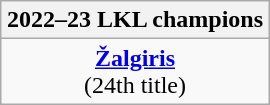<table class=wikitable style="text-align:center; margin:auto">
<tr>
<th>2022–23 LKL champions</th>
</tr>
<tr>
<td><strong><a href='#'>Žalgiris</a></strong><br>(24th title)</td>
</tr>
</table>
